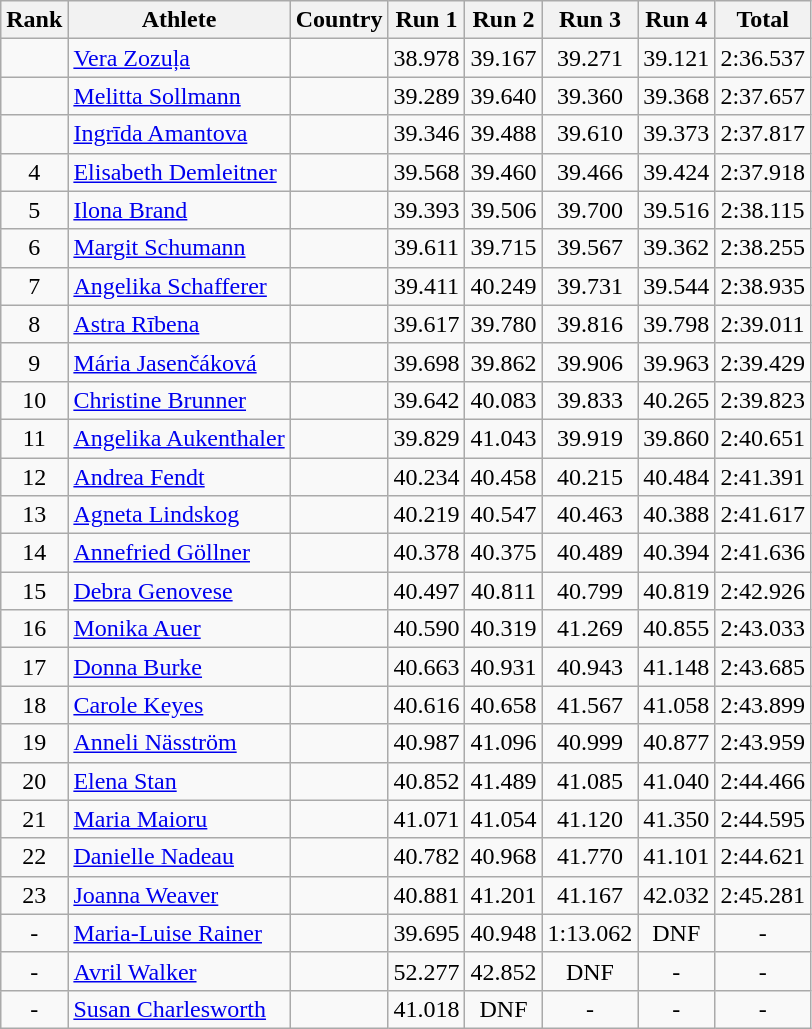<table class="wikitable sortable" style="text-align:center">
<tr>
<th>Rank</th>
<th>Athlete</th>
<th>Country</th>
<th>Run 1</th>
<th>Run 2</th>
<th>Run 3</th>
<th>Run 4</th>
<th>Total</th>
</tr>
<tr>
<td></td>
<td align=left><a href='#'>Vera Zozuļa</a></td>
<td align=left></td>
<td>38.978</td>
<td>39.167</td>
<td>39.271</td>
<td>39.121</td>
<td>2:36.537</td>
</tr>
<tr>
<td></td>
<td align=left><a href='#'>Melitta Sollmann</a></td>
<td align=left></td>
<td>39.289</td>
<td>39.640</td>
<td>39.360</td>
<td>39.368</td>
<td>2:37.657</td>
</tr>
<tr>
<td></td>
<td align=left><a href='#'>Ingrīda Amantova</a></td>
<td align=left></td>
<td>39.346</td>
<td>39.488</td>
<td>39.610</td>
<td>39.373</td>
<td>2:37.817</td>
</tr>
<tr>
<td>4</td>
<td align=left><a href='#'>Elisabeth Demleitner</a></td>
<td align=left></td>
<td>39.568</td>
<td>39.460</td>
<td>39.466</td>
<td>39.424</td>
<td>2:37.918</td>
</tr>
<tr>
<td>5</td>
<td align=left><a href='#'>Ilona Brand</a></td>
<td align=left></td>
<td>39.393</td>
<td>39.506</td>
<td>39.700</td>
<td>39.516</td>
<td>2:38.115</td>
</tr>
<tr>
<td>6</td>
<td align=left><a href='#'>Margit Schumann</a></td>
<td align=left></td>
<td>39.611</td>
<td>39.715</td>
<td>39.567</td>
<td>39.362</td>
<td>2:38.255</td>
</tr>
<tr>
<td>7</td>
<td align=left><a href='#'>Angelika Schafferer</a></td>
<td align=left></td>
<td>39.411</td>
<td>40.249</td>
<td>39.731</td>
<td>39.544</td>
<td>2:38.935</td>
</tr>
<tr>
<td>8</td>
<td align=left><a href='#'>Astra Rībena</a></td>
<td align=left></td>
<td>39.617</td>
<td>39.780</td>
<td>39.816</td>
<td>39.798</td>
<td>2:39.011</td>
</tr>
<tr>
<td>9</td>
<td align=left><a href='#'>Mária Jasenčáková</a></td>
<td align=left></td>
<td>39.698</td>
<td>39.862</td>
<td>39.906</td>
<td>39.963</td>
<td>2:39.429</td>
</tr>
<tr>
<td>10</td>
<td align=left><a href='#'>Christine Brunner</a></td>
<td align=left></td>
<td>39.642</td>
<td>40.083</td>
<td>39.833</td>
<td>40.265</td>
<td>2:39.823</td>
</tr>
<tr>
<td>11</td>
<td align=left><a href='#'>Angelika Aukenthaler</a></td>
<td align=left></td>
<td>39.829</td>
<td>41.043</td>
<td>39.919</td>
<td>39.860</td>
<td>2:40.651</td>
</tr>
<tr>
<td>12</td>
<td align=left><a href='#'>Andrea Fendt</a></td>
<td align=left></td>
<td>40.234</td>
<td>40.458</td>
<td>40.215</td>
<td>40.484</td>
<td>2:41.391</td>
</tr>
<tr>
<td>13</td>
<td align=left><a href='#'>Agneta Lindskog</a></td>
<td align=left></td>
<td>40.219</td>
<td>40.547</td>
<td>40.463</td>
<td>40.388</td>
<td>2:41.617</td>
</tr>
<tr>
<td>14</td>
<td align=left><a href='#'>Annefried Göllner</a></td>
<td align=left></td>
<td>40.378</td>
<td>40.375</td>
<td>40.489</td>
<td>40.394</td>
<td>2:41.636</td>
</tr>
<tr>
<td>15</td>
<td align=left><a href='#'>Debra Genovese</a></td>
<td align=left></td>
<td>40.497</td>
<td>40.811</td>
<td>40.799</td>
<td>40.819</td>
<td>2:42.926</td>
</tr>
<tr>
<td>16</td>
<td align=left><a href='#'>Monika Auer</a></td>
<td align=left></td>
<td>40.590</td>
<td>40.319</td>
<td>41.269</td>
<td>40.855</td>
<td>2:43.033</td>
</tr>
<tr>
<td>17</td>
<td align=left><a href='#'>Donna Burke</a></td>
<td align=left></td>
<td>40.663</td>
<td>40.931</td>
<td>40.943</td>
<td>41.148</td>
<td>2:43.685</td>
</tr>
<tr>
<td>18</td>
<td align=left><a href='#'>Carole Keyes</a></td>
<td align=left></td>
<td>40.616</td>
<td>40.658</td>
<td>41.567</td>
<td>41.058</td>
<td>2:43.899</td>
</tr>
<tr>
<td>19</td>
<td align=left><a href='#'>Anneli Näsström</a></td>
<td align=left></td>
<td>40.987</td>
<td>41.096</td>
<td>40.999</td>
<td>40.877</td>
<td>2:43.959</td>
</tr>
<tr>
<td>20</td>
<td align=left><a href='#'>Elena Stan</a></td>
<td align=left></td>
<td>40.852</td>
<td>41.489</td>
<td>41.085</td>
<td>41.040</td>
<td>2:44.466</td>
</tr>
<tr>
<td>21</td>
<td align=left><a href='#'>Maria Maioru</a></td>
<td align=left></td>
<td>41.071</td>
<td>41.054</td>
<td>41.120</td>
<td>41.350</td>
<td>2:44.595</td>
</tr>
<tr>
<td>22</td>
<td align=left><a href='#'>Danielle Nadeau</a></td>
<td align=left></td>
<td>40.782</td>
<td>40.968</td>
<td>41.770</td>
<td>41.101</td>
<td>2:44.621</td>
</tr>
<tr>
<td>23</td>
<td align=left><a href='#'>Joanna Weaver</a></td>
<td align=left></td>
<td>40.881</td>
<td>41.201</td>
<td>41.167</td>
<td>42.032</td>
<td>2:45.281</td>
</tr>
<tr>
<td>-</td>
<td align=left><a href='#'>Maria-Luise Rainer</a></td>
<td align=left></td>
<td>39.695</td>
<td>40.948</td>
<td>1:13.062</td>
<td>DNF</td>
<td>-</td>
</tr>
<tr>
<td>-</td>
<td align=left><a href='#'>Avril Walker</a></td>
<td align=left></td>
<td>52.277</td>
<td>42.852</td>
<td>DNF</td>
<td>-</td>
<td>-</td>
</tr>
<tr>
<td>-</td>
<td align=left><a href='#'>Susan Charlesworth</a></td>
<td align=left></td>
<td>41.018</td>
<td>DNF</td>
<td>-</td>
<td>-</td>
<td>-</td>
</tr>
</table>
